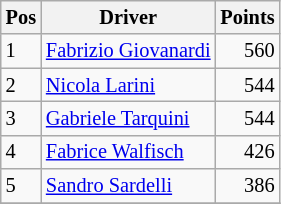<table class="wikitable" style="font-size: 85%;">
<tr>
<th>Pos</th>
<th>Driver</th>
<th>Points</th>
</tr>
<tr>
<td>1</td>
<td> <a href='#'>Fabrizio Giovanardi</a></td>
<td style="text-align:right">560</td>
</tr>
<tr>
<td>2</td>
<td> <a href='#'>Nicola Larini</a></td>
<td style="text-align:right">544</td>
</tr>
<tr>
<td>3</td>
<td> <a href='#'>Gabriele Tarquini</a></td>
<td style="text-align:right">544</td>
</tr>
<tr>
<td>4</td>
<td> <a href='#'>Fabrice Walfisch</a></td>
<td style="text-align:right">426</td>
</tr>
<tr>
<td>5</td>
<td> <a href='#'>Sandro Sardelli</a></td>
<td style="text-align:right">386</td>
</tr>
<tr>
</tr>
</table>
